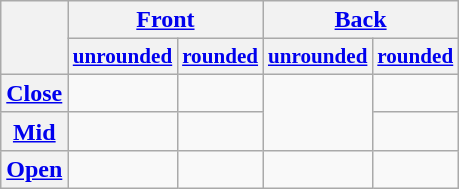<table class="wikitable" style="text-align:center">
<tr>
<th rowspan="2"></th>
<th colspan="2"><a href='#'>Front</a></th>
<th colspan="2"><a href='#'>Back</a></th>
</tr>
<tr style="font-size:88%;">
<th><a href='#'>unrounded</a></th>
<th><a href='#'>rounded</a></th>
<th><a href='#'>unrounded</a></th>
<th><a href='#'>rounded</a></th>
</tr>
<tr>
<th><a href='#'>Close</a></th>
<td></td>
<td></td>
<td rowspan="2"></td>
<td></td>
</tr>
<tr>
<th><a href='#'>Mid</a></th>
<td></td>
<td></td>
<td></td>
</tr>
<tr>
<th><a href='#'>Open</a></th>
<td></td>
<td></td>
<td></td>
<td></td>
</tr>
</table>
